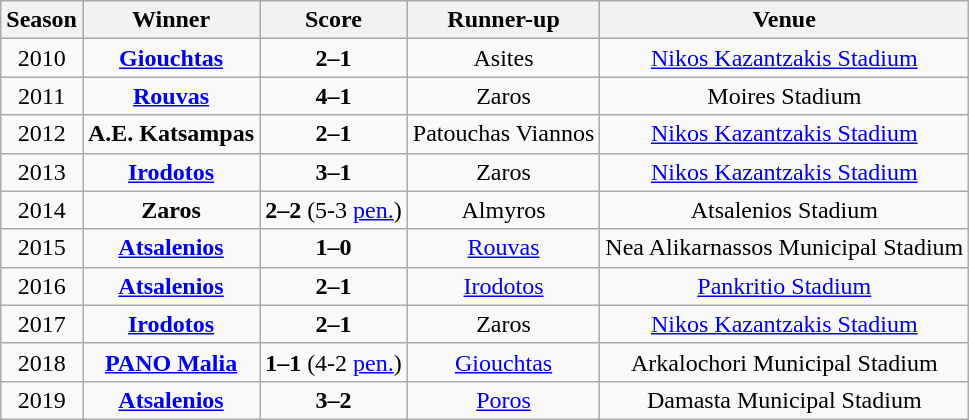<table class="wikitable" style="text-align: center; font-size:100%">
<tr>
<th>Season</th>
<th>Winner</th>
<th>Score</th>
<th>Runner-up</th>
<th>Venue</th>
</tr>
<tr>
<td>2010</td>
<td><strong><a href='#'>Giouchtas</a></strong></td>
<td style="text-align:center"><strong>2–1</strong></td>
<td>Asites</td>
<td><a href='#'>Nikos Kazantzakis Stadium</a></td>
</tr>
<tr>
<td>2011</td>
<td><strong><a href='#'>Rouvas</a></strong></td>
<td style="text-align:center"><strong>4–1</strong></td>
<td>Zaros</td>
<td>Moires Stadium</td>
</tr>
<tr>
<td>2012</td>
<td><strong>A.E. Katsampas</strong></td>
<td style="text-align:center"><strong>2–1</strong></td>
<td>Patouchas Viannos</td>
<td><a href='#'>Nikos Kazantzakis Stadium</a></td>
</tr>
<tr>
<td>2013</td>
<td><strong><a href='#'>Irodotos</a></strong></td>
<td><strong>3–1</strong></td>
<td>Zaros</td>
<td><a href='#'>Nikos Kazantzakis Stadium</a></td>
</tr>
<tr>
<td>2014</td>
<td><strong>Zaros</strong></td>
<td style="text-align:center"><strong>2–2</strong> (5-3 <a href='#'>pen.</a>)</td>
<td>Almyros</td>
<td>Atsalenios Stadium</td>
</tr>
<tr>
<td>2015</td>
<td><strong><a href='#'>Atsalenios</a></strong></td>
<td><strong>1–0</strong></td>
<td><a href='#'>Rouvas</a></td>
<td>Nea Alikarnassos Municipal Stadium</td>
</tr>
<tr>
<td>2016</td>
<td><strong><a href='#'>Atsalenios</a></strong></td>
<td><strong>2–1</strong></td>
<td><a href='#'>Irodotos</a></td>
<td><a href='#'>Pankritio Stadium</a></td>
</tr>
<tr>
<td>2017</td>
<td><strong><a href='#'>Irodotos</a></strong></td>
<td><strong>2–1</strong></td>
<td>Zaros</td>
<td><a href='#'>Nikos Kazantzakis Stadium</a></td>
</tr>
<tr>
<td>2018</td>
<td><strong><a href='#'>PANO Malia</a></strong></td>
<td style="text-align:center"><strong>1–1</strong> (4-2 <a href='#'>pen.</a>)</td>
<td><a href='#'>Giouchtas</a></td>
<td>Arkalochori Municipal Stadium</td>
</tr>
<tr>
<td>2019</td>
<td><strong><a href='#'>Atsalenios</a></strong></td>
<td style="text-align:center"><strong>3–2</strong></td>
<td><a href='#'>Poros</a></td>
<td>Damasta Municipal Stadium</td>
</tr>
</table>
